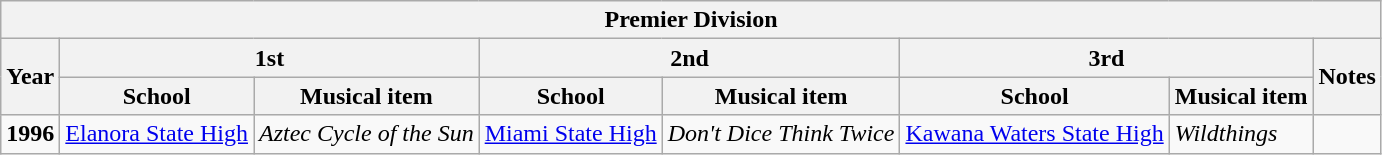<table class="wikitable sortable">
<tr>
<th colspan=8>Premier Division</th>
</tr>
<tr>
<th rowspan=2>Year</th>
<th colspan=2>1st</th>
<th colspan=2>2nd</th>
<th colspan=2>3rd</th>
<th rowspan=2>Notes</th>
</tr>
<tr>
<th>School</th>
<th>Musical item</th>
<th>School</th>
<th>Musical item</th>
<th>School</th>
<th>Musical item</th>
</tr>
<tr>
<td><strong>1996</strong></td>
<td><a href='#'>Elanora State High</a></td>
<td><em>Aztec Cycle of the Sun</em></td>
<td><a href='#'>Miami State High</a></td>
<td><em>Don't Dice Think Twice</em></td>
<td><a href='#'>Kawana Waters State High</a></td>
<td><em>Wildthings</em></td>
<td></td>
</tr>
</table>
